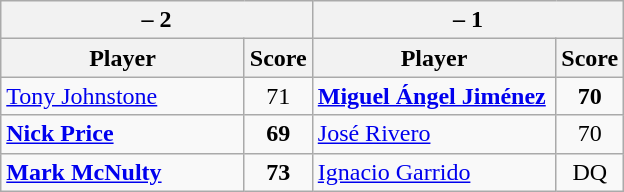<table class=wikitable>
<tr>
<th colspan=2> – 2</th>
<th colspan=2> – 1</th>
</tr>
<tr>
<th width=155>Player</th>
<th>Score</th>
<th width=155>Player</th>
<th>Score</th>
</tr>
<tr>
<td><a href='#'>Tony Johnstone</a></td>
<td align=center>71</td>
<td><strong><a href='#'>Miguel Ángel Jiménez</a></strong></td>
<td align=center><strong>70</strong></td>
</tr>
<tr>
<td><strong><a href='#'>Nick Price</a></strong></td>
<td align=center><strong>69</strong></td>
<td><a href='#'>José Rivero</a></td>
<td align=center>70</td>
</tr>
<tr>
<td><strong><a href='#'>Mark McNulty</a></strong></td>
<td align=center><strong>73</strong></td>
<td><a href='#'>Ignacio Garrido</a></td>
<td align=center>DQ</td>
</tr>
</table>
